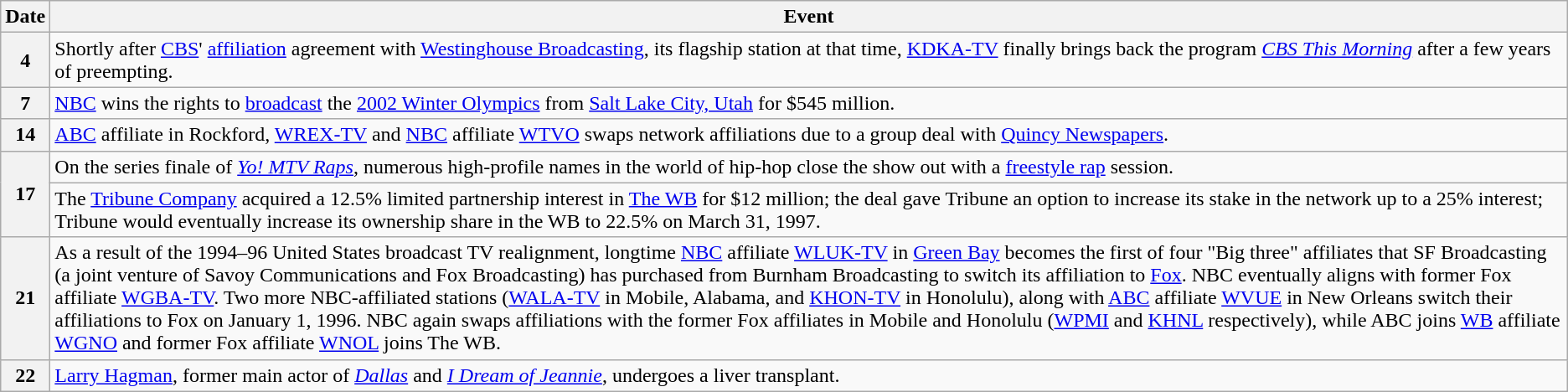<table class="wikitable">
<tr>
<th>Date</th>
<th>Event</th>
</tr>
<tr>
<th>4</th>
<td>Shortly after <a href='#'>CBS</a>' <a href='#'>affiliation</a> agreement with <a href='#'>Westinghouse Broadcasting</a>, its flagship station at that time, <a href='#'>KDKA-TV</a> finally brings back the program <em><a href='#'>CBS This Morning</a></em> after a few years of preempting.</td>
</tr>
<tr>
<th>7</th>
<td><a href='#'>NBC</a> wins the rights to <a href='#'>broadcast</a> the <a href='#'>2002 Winter Olympics</a> from <a href='#'>Salt Lake City, Utah</a> for $545 million.</td>
</tr>
<tr>
<th>14</th>
<td><a href='#'>ABC</a> affiliate in Rockford, <a href='#'>WREX-TV</a> and <a href='#'>NBC</a> affiliate <a href='#'>WTVO</a> swaps network affiliations due to a group deal with <a href='#'>Quincy Newspapers</a>.</td>
</tr>
<tr>
<th rowspan="2">17</th>
<td>On the series finale of <em><a href='#'>Yo! MTV Raps</a></em>, numerous high-profile names in the world of hip-hop close the show out with a <a href='#'>freestyle rap</a> session.</td>
</tr>
<tr>
<td>The <a href='#'>Tribune Company</a> acquired a 12.5% limited partnership interest in <a href='#'>The WB</a> for $12 million; the deal gave Tribune an option to increase its stake in the network up to a 25% interest; Tribune would eventually increase its ownership share in the WB to 22.5% on March 31, 1997.</td>
</tr>
<tr>
<th>21</th>
<td>As a result of the 1994–96 United States broadcast TV realignment, longtime <a href='#'>NBC</a> affiliate <a href='#'>WLUK-TV</a> in <a href='#'>Green Bay</a> becomes the first of four "Big three" affiliates that SF Broadcasting (a joint venture of Savoy Communications and Fox Broadcasting) has purchased from Burnham Broadcasting to switch its affiliation to <a href='#'>Fox</a>. NBC eventually aligns with former Fox affiliate <a href='#'>WGBA-TV</a>. Two more NBC-affiliated stations (<a href='#'>WALA-TV</a> in Mobile, Alabama, and <a href='#'>KHON-TV</a> in Honolulu), along with <a href='#'>ABC</a> affiliate <a href='#'>WVUE</a> in New Orleans switch their affiliations to Fox on January 1, 1996. NBC again swaps affiliations with the former Fox affiliates in Mobile and Honolulu (<a href='#'>WPMI</a> and <a href='#'>KHNL</a> respectively), while ABC joins <a href='#'>WB</a> affiliate <a href='#'>WGNO</a> and former Fox affiliate <a href='#'>WNOL</a> joins The WB.</td>
</tr>
<tr>
<th>22</th>
<td><a href='#'>Larry Hagman</a>, former main actor of <em><a href='#'>Dallas</a></em> and <em><a href='#'>I Dream of Jeannie</a></em>, undergoes a liver transplant.</td>
</tr>
</table>
